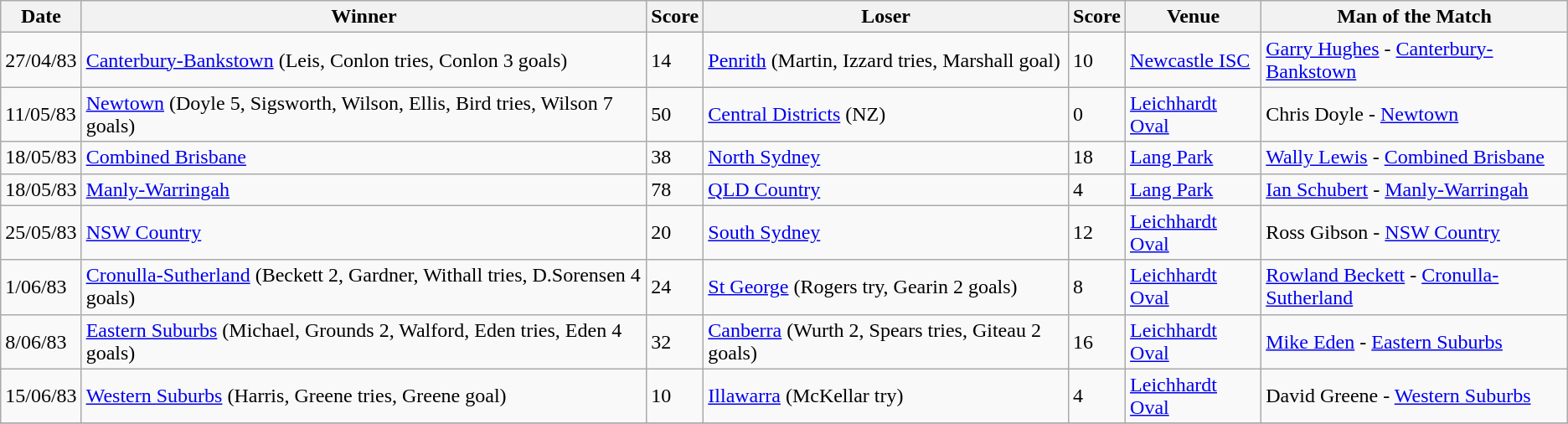<table class="wikitable">
<tr>
<th>Date</th>
<th>Winner</th>
<th>Score</th>
<th>Loser</th>
<th>Score</th>
<th>Venue</th>
<th>Man of the Match</th>
</tr>
<tr>
<td>27/04/83</td>
<td> <a href='#'>Canterbury-Bankstown</a> (Leis, Conlon tries, Conlon 3 goals)</td>
<td>14</td>
<td> <a href='#'>Penrith</a> (Martin, Izzard tries, Marshall goal)</td>
<td>10</td>
<td><a href='#'>Newcastle ISC</a></td>
<td><a href='#'>Garry Hughes</a> - <a href='#'>Canterbury-Bankstown</a></td>
</tr>
<tr>
<td>11/05/83</td>
<td> <a href='#'>Newtown</a> (Doyle 5, Sigsworth, Wilson, Ellis, Bird tries, Wilson 7 goals)</td>
<td>50</td>
<td> <a href='#'>Central Districts</a> (NZ)</td>
<td>0</td>
<td><a href='#'>Leichhardt Oval</a></td>
<td>Chris Doyle - <a href='#'>Newtown</a></td>
</tr>
<tr>
<td>18/05/83</td>
<td> <a href='#'>Combined Brisbane</a></td>
<td>38</td>
<td> <a href='#'>North Sydney</a></td>
<td>18</td>
<td><a href='#'>Lang Park</a></td>
<td><a href='#'>Wally Lewis</a> - <a href='#'>Combined Brisbane</a></td>
</tr>
<tr>
<td>18/05/83</td>
<td> <a href='#'>Manly-Warringah</a></td>
<td>78</td>
<td> <a href='#'>QLD Country</a></td>
<td>4</td>
<td><a href='#'>Lang Park</a></td>
<td><a href='#'>Ian Schubert</a> - <a href='#'>Manly-Warringah</a></td>
</tr>
<tr>
<td>25/05/83</td>
<td> <a href='#'>NSW Country</a></td>
<td>20</td>
<td> <a href='#'>South Sydney</a></td>
<td>12</td>
<td><a href='#'>Leichhardt Oval</a></td>
<td>Ross Gibson - <a href='#'>NSW Country</a></td>
</tr>
<tr>
<td>1/06/83</td>
<td> <a href='#'>Cronulla-Sutherland</a> (Beckett 2, Gardner, Withall tries, D.Sorensen 4 goals)</td>
<td>24</td>
<td> <a href='#'>St George</a> (Rogers try, Gearin 2 goals)</td>
<td>8</td>
<td><a href='#'>Leichhardt Oval</a></td>
<td><a href='#'>Rowland Beckett</a> - <a href='#'>Cronulla-Sutherland</a></td>
</tr>
<tr>
<td>8/06/83</td>
<td> <a href='#'>Eastern Suburbs</a> (Michael, Grounds 2, Walford, Eden tries, Eden 4 goals)</td>
<td>32</td>
<td> <a href='#'>Canberra</a> (Wurth 2, Spears tries, Giteau 2 goals)</td>
<td>16</td>
<td><a href='#'>Leichhardt Oval</a></td>
<td><a href='#'>Mike Eden</a> - <a href='#'>Eastern Suburbs</a></td>
</tr>
<tr>
<td>15/06/83</td>
<td> <a href='#'>Western Suburbs</a> (Harris, Greene tries, Greene goal)</td>
<td>10</td>
<td> <a href='#'>Illawarra</a> (McKellar try)</td>
<td>4</td>
<td><a href='#'>Leichhardt Oval</a></td>
<td>David Greene - <a href='#'>Western Suburbs</a></td>
</tr>
<tr>
</tr>
</table>
